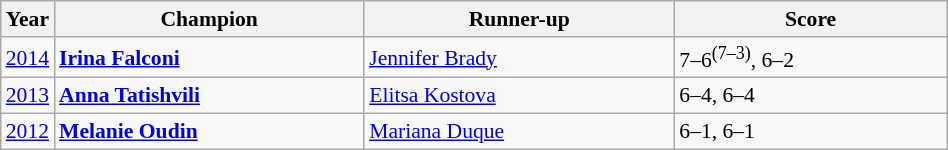<table class="wikitable" style="font-size:90%">
<tr>
<th>Year</th>
<th width="200">Champion</th>
<th width="200">Runner-up</th>
<th width="175">Score</th>
</tr>
<tr>
<td><a href='#'>2014</a></td>
<td> <strong><a href='#'>Irina Falconi</a></strong></td>
<td> <a href='#'>Jennifer Brady</a></td>
<td>7–6<sup>(7–3)</sup>, 6–2</td>
</tr>
<tr>
<td><a href='#'>2013</a></td>
<td> <strong><a href='#'>Anna Tatishvili</a></strong></td>
<td> <a href='#'>Elitsa Kostova</a></td>
<td>6–4, 6–4</td>
</tr>
<tr>
<td><a href='#'>2012</a></td>
<td> <strong><a href='#'>Melanie Oudin</a></strong></td>
<td> <a href='#'>Mariana Duque</a></td>
<td>6–1, 6–1</td>
</tr>
</table>
